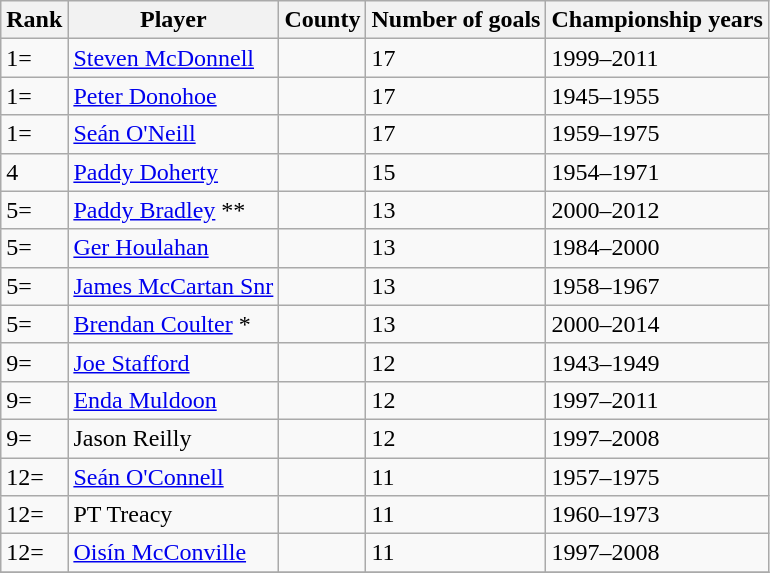<table class="wikitable">
<tr>
<th>Rank</th>
<th>Player</th>
<th>County</th>
<th>Number of goals</th>
<th>Championship years</th>
</tr>
<tr>
<td>1=</td>
<td><a href='#'>Steven McDonnell</a></td>
<td></td>
<td>17</td>
<td>1999–2011</td>
</tr>
<tr>
<td>1=</td>
<td><a href='#'>Peter Donohoe</a></td>
<td></td>
<td>17</td>
<td>1945–1955</td>
</tr>
<tr>
<td>1=</td>
<td><a href='#'>Seán O'Neill</a></td>
<td></td>
<td>17</td>
<td>1959–1975</td>
</tr>
<tr>
<td>4</td>
<td><a href='#'>Paddy Doherty</a></td>
<td></td>
<td>15</td>
<td>1954–1971</td>
</tr>
<tr>
<td>5=</td>
<td><a href='#'>Paddy Bradley</a> **</td>
<td></td>
<td>13</td>
<td>2000–2012</td>
</tr>
<tr>
<td>5=</td>
<td><a href='#'>Ger Houlahan</a></td>
<td></td>
<td>13</td>
<td>1984–2000</td>
</tr>
<tr>
<td>5=</td>
<td><a href='#'>James McCartan Snr</a></td>
<td></td>
<td>13</td>
<td>1958–1967</td>
</tr>
<tr>
<td>5=</td>
<td><a href='#'>Brendan Coulter</a> *</td>
<td></td>
<td>13</td>
<td>2000–2014</td>
</tr>
<tr>
<td>9=</td>
<td><a href='#'>Joe Stafford</a></td>
<td></td>
<td>12</td>
<td>1943–1949</td>
</tr>
<tr>
<td>9=</td>
<td><a href='#'>Enda Muldoon</a></td>
<td></td>
<td>12</td>
<td>1997–2011</td>
</tr>
<tr>
<td>9=</td>
<td>Jason Reilly</td>
<td></td>
<td>12</td>
<td>1997–2008</td>
</tr>
<tr>
<td>12=</td>
<td><a href='#'>Seán O'Connell</a></td>
<td></td>
<td>11</td>
<td>1957–1975</td>
</tr>
<tr>
<td>12=</td>
<td>PT Treacy</td>
<td></td>
<td>11</td>
<td>1960–1973</td>
</tr>
<tr>
<td>12=</td>
<td><a href='#'>Oisín McConville</a></td>
<td></td>
<td>11</td>
<td>1997–2008</td>
</tr>
<tr>
</tr>
</table>
